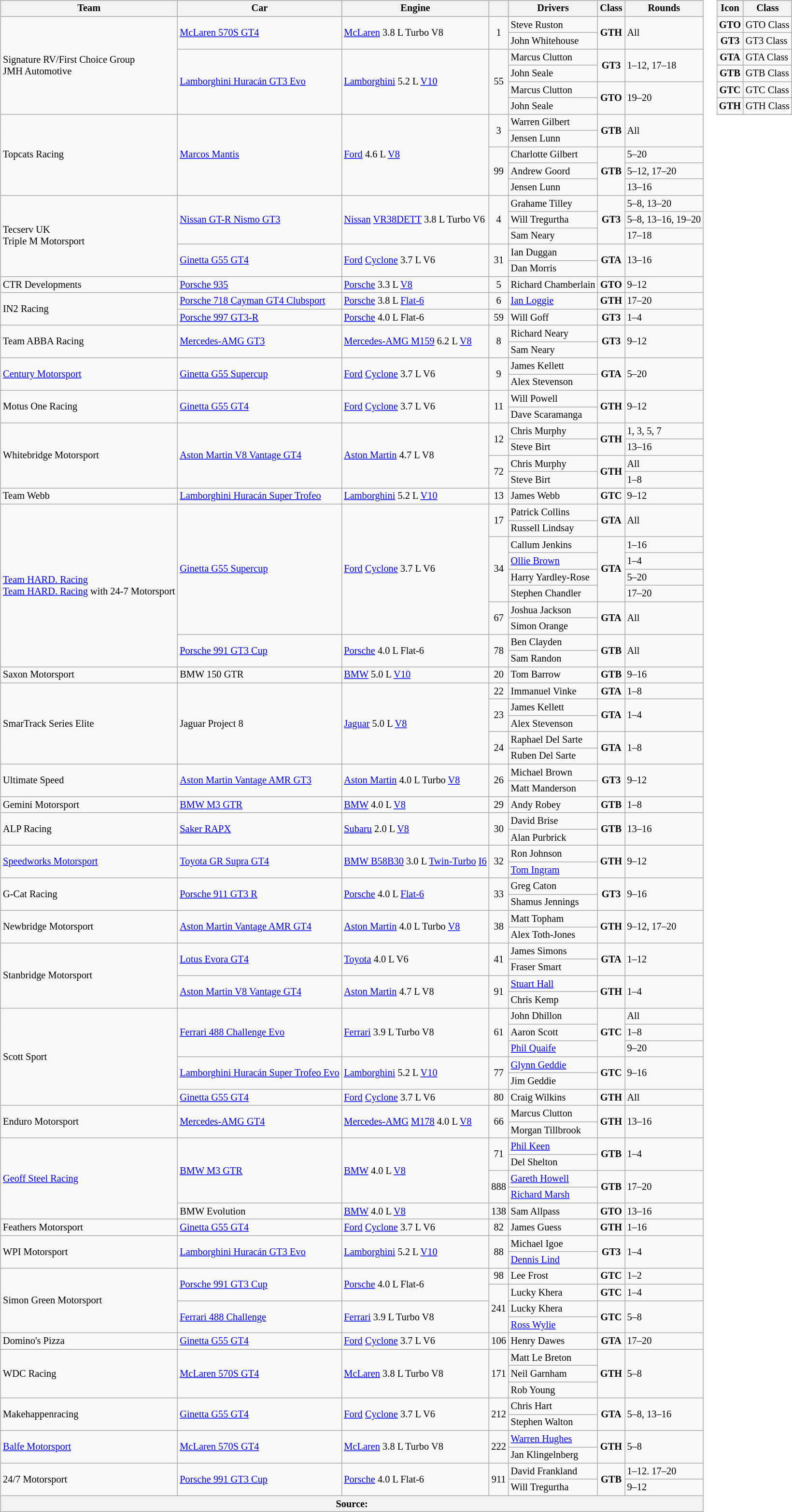<table>
<tr>
<td><br><table class="wikitable" style="font-size: 85%;">
<tr>
<th>Team</th>
<th>Car</th>
<th>Engine</th>
<th></th>
<th>Drivers</th>
<th>Class</th>
<th>Rounds</th>
</tr>
<tr>
<td rowspan=6>Signature RV/First Choice Group<br>JMH Automotive</td>
<td rowspan=2><a href='#'>McLaren 570S GT4</a></td>
<td rowspan=2><a href='#'>McLaren</a> 3.8 L Turbo V8</td>
<td rowspan=2 align="center">1</td>
<td> Steve Ruston</td>
<td rowspan=2 align=center><strong><span>GTH</span></strong></td>
<td rowspan=2>All</td>
</tr>
<tr>
<td> John Whitehouse</td>
</tr>
<tr>
<td rowspan=4><a href='#'>Lamborghini Huracán GT3 Evo</a></td>
<td rowspan=4><a href='#'>Lamborghini</a> 5.2 L <a href='#'>V10</a></td>
<td rowspan=4 align="center">55</td>
<td> Marcus Clutton</td>
<td rowspan=2 align=center><strong><span>GT3</span></strong></td>
<td rowspan=2>1–12, 17–18</td>
</tr>
<tr>
<td> John Seale</td>
</tr>
<tr>
<td> Marcus Clutton</td>
<td rowspan=2 align=center><strong><span>GTO</span></strong></td>
<td rowspan=2>19–20</td>
</tr>
<tr>
<td> John Seale</td>
</tr>
<tr>
<td rowspan=5>Topcats Racing</td>
<td rowspan=5><a href='#'>Marcos Mantis</a></td>
<td rowspan=5><a href='#'>Ford</a> 4.6 L <a href='#'>V8</a></td>
<td rowspan=2 align="center">3</td>
<td> Warren Gilbert</td>
<td rowspan=2 align=center><strong><span>GTB</span></strong></td>
<td rowspan=2>All</td>
</tr>
<tr>
<td> Jensen Lunn</td>
</tr>
<tr>
<td rowspan=3 align="center">99</td>
<td> Charlotte Gilbert</td>
<td rowspan=3 align=center><strong><span>GTB</span></strong></td>
<td>5–20</td>
</tr>
<tr>
<td> Andrew Goord</td>
<td>5–12, 17–20</td>
</tr>
<tr>
<td> Jensen Lunn</td>
<td>13–16</td>
</tr>
<tr>
<td rowspan=5>Tecserv UK<br>Triple M Motorsport</td>
<td rowspan=3><a href='#'>Nissan GT-R Nismo GT3</a></td>
<td rowspan=3><a href='#'>Nissan</a> <a href='#'>VR38DETT</a> 3.8 L Turbo V6</td>
<td rowspan=3 align="center">4</td>
<td> Grahame Tilley</td>
<td rowspan=3 align=center><strong><span>GT3</span></strong></td>
<td>5–8, 13–20</td>
</tr>
<tr>
<td> Will Tregurtha</td>
<td>5–8, 13–16, 19–20</td>
</tr>
<tr>
<td> Sam Neary</td>
<td>17–18</td>
</tr>
<tr>
<td rowspan=2><a href='#'>Ginetta G55 GT4</a></td>
<td rowspan=2><a href='#'>Ford</a> <a href='#'>Cyclone</a> 3.7 L V6</td>
<td rowspan=2 align="center">31</td>
<td> Ian Duggan</td>
<td rowspan=2 align=center><strong><span>GTA</span></strong></td>
<td rowspan=2>13–16</td>
</tr>
<tr>
<td> Dan Morris</td>
</tr>
<tr>
<td>CTR Developments</td>
<td><a href='#'>Porsche 935</a></td>
<td><a href='#'>Porsche</a> 3.3 L <a href='#'>V8</a></td>
<td align=middle>5</td>
<td> Richard Chamberlain</td>
<td align=center><strong><span>GTO</span></strong></td>
<td>9–12</td>
</tr>
<tr>
<td rowspan=2>IN2 Racing</td>
<td><a href='#'>Porsche 718 Cayman GT4 Clubsport</a></td>
<td><a href='#'>Porsche</a> 3.8 L <a href='#'>Flat-6</a></td>
<td align=middle>6</td>
<td> <a href='#'>Ian Loggie</a></td>
<td align=center><strong><span>GTH</span></strong></td>
<td>17–20</td>
</tr>
<tr>
<td><a href='#'>Porsche 997 GT3-R</a></td>
<td><a href='#'>Porsche</a> 4.0 L Flat-6</td>
<td align="center">59</td>
<td> Will Goff</td>
<td align=center><strong><span>GT3</span></strong></td>
<td>1–4</td>
</tr>
<tr>
<td rowspan=2>Team ABBA Racing</td>
<td rowspan=2><a href='#'>Mercedes-AMG GT3</a></td>
<td rowspan=2><a href='#'>Mercedes-AMG M159</a> 6.2 L <a href='#'>V8</a></td>
<td rowspan=2 align=middle>8</td>
<td> Richard Neary</td>
<td rowspan=2 align=center><strong><span>GT3</span></strong></td>
<td rowspan=2>9–12</td>
</tr>
<tr>
<td> Sam Neary</td>
</tr>
<tr>
<td rowspan=2><a href='#'>Century Motorsport</a></td>
<td rowspan=2><a href='#'>Ginetta G55 Supercup</a></td>
<td rowspan=2><a href='#'>Ford</a> <a href='#'>Cyclone</a> 3.7 L V6</td>
<td rowspan=2 align="center">9</td>
<td> James Kellett</td>
<td rowspan=2 align=center><strong><span>GTA</span></strong></td>
<td rowspan=2>5–20</td>
</tr>
<tr>
<td> Alex Stevenson</td>
</tr>
<tr>
<td rowspan=2>Motus One Racing</td>
<td rowspan=2><a href='#'>Ginetta G55 GT4</a></td>
<td rowspan=2><a href='#'>Ford</a> <a href='#'>Cyclone</a> 3.7 L V6</td>
<td rowspan=2 align="center">11</td>
<td> Will Powell</td>
<td rowspan=2 align=center><strong><span>GTH</span></strong></td>
<td rowspan=2>9–12</td>
</tr>
<tr>
<td> Dave Scaramanga</td>
</tr>
<tr>
<td rowspan=4>Whitebridge Motorsport</td>
<td rowspan=4><a href='#'>Aston Martin V8 Vantage GT4</a></td>
<td rowspan=4><a href='#'>Aston Martin</a> 4.7 L V8</td>
<td rowspan=2 align="center">12</td>
<td> Chris Murphy</td>
<td rowspan=2 align=center><strong><span>GTH</span></strong></td>
<td>1, 3, 5, 7</td>
</tr>
<tr>
<td> Steve Birt</td>
<td>13–16</td>
</tr>
<tr>
<td rowspan=2 align="center">72</td>
<td> Chris Murphy</td>
<td rowspan=2 align=center><strong><span>GTH</span></strong></td>
<td>All</td>
</tr>
<tr>
<td> Steve Birt</td>
<td>1–8</td>
</tr>
<tr>
<td>Team Webb</td>
<td><a href='#'>Lamborghini Huracán Super Trofeo</a></td>
<td><a href='#'>Lamborghini</a> 5.2 L <a href='#'>V10</a></td>
<td align="center">13</td>
<td> James Webb</td>
<td align=center><strong><span>GTC</span></strong></td>
<td>9–12</td>
</tr>
<tr>
<td rowspan=10><a href='#'>Team HARD. Racing</a><br><a href='#'>Team HARD. Racing</a> with 24-7 Motorsport</td>
<td rowspan=8><a href='#'>Ginetta G55 Supercup</a></td>
<td rowspan=8><a href='#'>Ford</a> <a href='#'>Cyclone</a> 3.7 L V6</td>
<td rowspan=2 align="center">17</td>
<td> Patrick Collins</td>
<td rowspan=2 align=center><strong><span>GTA</span></strong></td>
<td rowspan=2>All</td>
</tr>
<tr>
<td> Russell Lindsay</td>
</tr>
<tr>
<td rowspan=4 align="center">34</td>
<td> Callum Jenkins</td>
<td rowspan=4 align=center><strong><span>GTA</span></strong></td>
<td>1–16</td>
</tr>
<tr>
<td> <a href='#'>Ollie Brown</a></td>
<td>1–4</td>
</tr>
<tr>
<td> Harry Yardley-Rose</td>
<td>5–20</td>
</tr>
<tr>
<td> Stephen Chandler</td>
<td>17–20</td>
</tr>
<tr>
<td rowspan=2 align="center">67</td>
<td> Joshua Jackson</td>
<td rowspan=2 align=center><strong><span>GTA</span></strong></td>
<td rowspan=2>All</td>
</tr>
<tr>
<td> Simon Orange</td>
</tr>
<tr>
<td rowspan=2><a href='#'>Porsche 991 GT3 Cup</a></td>
<td rowspan=2><a href='#'>Porsche</a> 4.0 L Flat-6</td>
<td rowspan=2 align="center">78</td>
<td> Ben Clayden</td>
<td rowspan=2 align=center><strong><span>GTB</span></strong></td>
<td rowspan=2>All</td>
</tr>
<tr>
<td> Sam Randon</td>
</tr>
<tr>
<td>Saxon Motorsport</td>
<td>BMW 150 GTR</td>
<td><a href='#'>BMW</a> 5.0 L <a href='#'>V10</a></td>
<td align=middle>20</td>
<td> Tom Barrow</td>
<td align=middle><strong><span>GTB</span></strong></td>
<td>9–16</td>
</tr>
<tr>
<td rowspan=5>SmarTrack Series Elite</td>
<td rowspan=5>Jaguar Project 8</td>
<td rowspan=5><a href='#'>Jaguar</a> 5.0 L <a href='#'>V8</a></td>
<td align="center">22</td>
<td> Immanuel Vinke</td>
<td align=center><strong><span>GTA</span></strong></td>
<td>1–8</td>
</tr>
<tr>
<td rowspan=2 align="center">23</td>
<td> James Kellett</td>
<td rowspan=2 align=center><strong><span>GTA</span></strong></td>
<td rowspan=2>1–4</td>
</tr>
<tr>
<td> Alex Stevenson</td>
</tr>
<tr>
<td rowspan=2 align="center">24</td>
<td> Raphael Del Sarte</td>
<td rowspan=2 align=center><strong><span>GTA</span></strong></td>
<td rowspan=2>1–8</td>
</tr>
<tr>
<td> Ruben Del Sarte</td>
</tr>
<tr>
<td rowspan=2>Ultimate Speed</td>
<td rowspan=2><a href='#'>Aston Martin Vantage AMR GT3</a></td>
<td rowspan=2><a href='#'>Aston Martin</a> 4.0 L Turbo <a href='#'>V8</a></td>
<td rowspan=2 align=middle>26</td>
<td> Michael Brown</td>
<td rowspan=2 align=center><strong><span>GT3</span></strong></td>
<td rowspan=2>9–12</td>
</tr>
<tr>
<td> Matt Manderson</td>
</tr>
<tr>
<td>Gemini Motorsport</td>
<td><a href='#'>BMW M3 GTR</a></td>
<td><a href='#'>BMW</a> 4.0 L <a href='#'>V8</a></td>
<td align="center">29</td>
<td> Andy Robey</td>
<td align=center><strong><span>GTB</span></strong></td>
<td>1–8</td>
</tr>
<tr>
<td rowspan=2>ALP Racing</td>
<td rowspan=2><a href='#'>Saker RAPX</a></td>
<td rowspan=2><a href='#'>Subaru</a> 2.0 L <a href='#'>V8</a></td>
<td rowspan=2 align=center>30</td>
<td> David Brise</td>
<td rowspan=2 align=center><strong><span>GTB</span></strong></td>
<td rowspan=2>13–16</td>
</tr>
<tr>
<td> Alan Purbrick</td>
</tr>
<tr>
<td rowspan=2><a href='#'>Speedworks Motorsport</a></td>
<td rowspan=2><a href='#'>Toyota GR Supra GT4</a></td>
<td rowspan=2><a href='#'>BMW B58B30</a> 3.0 L <a href='#'>Twin-Turbo</a> <a href='#'>I6</a></td>
<td rowspan=2 align=middle>32</td>
<td> Ron Johnson</td>
<td rowspan=2 align=middle><strong><span>GTH</span></strong></td>
<td rowspan=2>9–12</td>
</tr>
<tr>
<td> <a href='#'>Tom Ingram</a></td>
</tr>
<tr>
<td rowspan=2>G-Cat Racing</td>
<td rowspan=2><a href='#'>Porsche 911 GT3 R</a></td>
<td rowspan=2><a href='#'>Porsche</a> 4.0 L <a href='#'>Flat-6</a></td>
<td rowspan=2 align=middle>33</td>
<td> Greg Caton</td>
<td rowspan=2 align=center><strong><span>GT3</span></strong></td>
<td rowspan=2>9–16</td>
</tr>
<tr>
<td> Shamus Jennings</td>
</tr>
<tr>
<td rowspan=2>Newbridge Motorsport</td>
<td rowspan=2><a href='#'>Aston Martin Vantage AMR GT4</a></td>
<td rowspan=2><a href='#'>Aston Martin</a> 4.0 L Turbo <a href='#'>V8</a></td>
<td rowspan=2 align=center>38</td>
<td> Matt Topham</td>
<td rowspan=2 align=center><strong><span>GTH</span></strong></td>
<td rowspan=2>9–12, 17–20</td>
</tr>
<tr>
<td> Alex Toth-Jones</td>
</tr>
<tr>
<td rowspan=4>Stanbridge Motorsport</td>
<td rowspan=2><a href='#'>Lotus Evora GT4</a></td>
<td rowspan=2><a href='#'>Toyota</a> 4.0 L V6</td>
<td rowspan=2 align="center">41</td>
<td> James Simons</td>
<td rowspan=2 align=center><strong><span>GTA</span></strong></td>
<td rowspan=2>1–12</td>
</tr>
<tr>
<td> Fraser Smart</td>
</tr>
<tr>
<td rowspan=2><a href='#'>Aston Martin V8 Vantage GT4</a></td>
<td rowspan=2><a href='#'>Aston Martin</a> 4.7 L V8</td>
<td rowspan=2 align="center">91</td>
<td> <a href='#'>Stuart Hall</a></td>
<td rowspan=2 align=center><strong><span>GTH</span></strong></td>
<td rowspan=2>1–4</td>
</tr>
<tr>
<td> Chris Kemp</td>
</tr>
<tr>
<td rowspan=6>Scott Sport</td>
<td rowspan=3><a href='#'>Ferrari 488 Challenge Evo</a></td>
<td rowspan=3><a href='#'>Ferrari</a> 3.9 L Turbo V8</td>
<td rowspan=3 align="center">61</td>
<td> John Dhillon</td>
<td rowspan=3 align=center><strong><span>GTC</span></strong></td>
<td>All</td>
</tr>
<tr>
<td> Aaron Scott</td>
<td>1–8</td>
</tr>
<tr>
<td> <a href='#'>Phil Quaife</a></td>
<td>9–20</td>
</tr>
<tr>
<td rowspan=2><a href='#'>Lamborghini Huracán Super Trofeo Evo</a></td>
<td rowspan=2><a href='#'>Lamborghini</a> 5.2 L <a href='#'>V10</a></td>
<td rowspan=2 align="center">77</td>
<td> <a href='#'>Glynn Geddie</a></td>
<td rowspan=2 align=center><strong><span>GTC</span></strong></td>
<td rowspan=2>9–16</td>
</tr>
<tr>
<td> Jim Geddie</td>
</tr>
<tr>
<td><a href='#'>Ginetta G55 GT4</a></td>
<td><a href='#'>Ford</a> <a href='#'>Cyclone</a> 3.7 L V6</td>
<td align="center">80</td>
<td> Craig Wilkins</td>
<td align=center><strong><span>GTH</span></strong></td>
<td>All</td>
</tr>
<tr>
<td rowspan=2>Enduro Motorsport</td>
<td rowspan=2><a href='#'>Mercedes-AMG GT4</a></td>
<td rowspan=2><a href='#'>Mercedes-AMG</a> <a href='#'>M178</a> 4.0 L <a href='#'>V8</a></td>
<td rowspan=2 align=center>66</td>
<td> Marcus Clutton</td>
<td rowspan=2 align=center><strong><span>GTH</span></strong></td>
<td rowspan=2>13–16</td>
</tr>
<tr>
<td> Morgan Tillbrook</td>
</tr>
<tr>
<td rowspan=5><a href='#'>Geoff Steel Racing</a></td>
<td rowspan=4><a href='#'>BMW M3 GTR</a></td>
<td rowspan=4><a href='#'>BMW</a> 4.0 L <a href='#'>V8</a></td>
<td rowspan=2 align="center">71</td>
<td> <a href='#'>Phil Keen</a></td>
<td rowspan=2 align=center><strong><span>GTB</span></strong></td>
<td rowspan=2>1–4</td>
</tr>
<tr>
<td> Del Shelton</td>
</tr>
<tr>
<td rowspan=2 align="center">888</td>
<td> <a href='#'>Gareth Howell</a></td>
<td rowspan=2 align=center><strong><span>GTB</span></strong></td>
<td rowspan=2>17–20</td>
</tr>
<tr>
<td> <a href='#'>Richard Marsh</a></td>
</tr>
<tr>
<td>BMW Evolution</td>
<td><a href='#'>BMW</a> 4.0 L <a href='#'>V8</a></td>
<td align="center">138</td>
<td> Sam Allpass</td>
<td align=center><strong><span>GTO</span></strong></td>
<td>13–16</td>
</tr>
<tr>
<td>Feathers Motorsport</td>
<td><a href='#'>Ginetta G55 GT4</a></td>
<td><a href='#'>Ford</a> <a href='#'>Cyclone</a> 3.7 L V6</td>
<td align="center">82</td>
<td> James Guess</td>
<td align=center><strong><span>GTH</span></strong></td>
<td>1–16</td>
</tr>
<tr>
<td rowspan=2>WPI Motorsport</td>
<td rowspan=2><a href='#'>Lamborghini Huracán GT3 Evo</a></td>
<td rowspan=2><a href='#'>Lamborghini</a> 5.2 L <a href='#'>V10</a></td>
<td rowspan=2 align="center">88</td>
<td> Michael Igoe</td>
<td rowspan=2 align=center><strong><span>GT3</span></strong></td>
<td rowspan=2>1–4</td>
</tr>
<tr>
<td> <a href='#'>Dennis Lind</a></td>
</tr>
<tr>
<td rowspan=4>Simon Green Motorsport</td>
<td rowspan=2><a href='#'>Porsche 991 GT3 Cup</a></td>
<td rowspan=2><a href='#'>Porsche</a> 4.0 L Flat-6</td>
<td align="center">98</td>
<td> Lee Frost</td>
<td align=center><strong><span>GTC</span></strong></td>
<td>1–2</td>
</tr>
<tr>
<td rowspan=3 align="center">241</td>
<td> Lucky Khera</td>
<td align=center><strong><span>GTC</span></strong></td>
<td>1–4</td>
</tr>
<tr>
<td rowspan=2><a href='#'>Ferrari 488 Challenge</a></td>
<td rowspan=2><a href='#'>Ferrari</a> 3.9 L Turbo V8</td>
<td> Lucky Khera</td>
<td rowspan=2 align=center><strong><span>GTC</span></strong></td>
<td rowspan=2>5–8</td>
</tr>
<tr>
<td> <a href='#'>Ross Wylie</a></td>
</tr>
<tr>
<td>Domino's Pizza</td>
<td><a href='#'>Ginetta G55 GT4</a></td>
<td><a href='#'>Ford</a> <a href='#'>Cyclone</a> 3.7 L V6</td>
<td align="center">106</td>
<td> Henry Dawes</td>
<td align=center><strong><span>GTA</span></strong></td>
<td>17–20</td>
</tr>
<tr>
<td rowspan=3>WDC Racing</td>
<td rowspan=3><a href='#'>McLaren 570S GT4</a></td>
<td rowspan=3><a href='#'>McLaren</a> 3.8 L Turbo V8</td>
<td rowspan=3 align="center">171</td>
<td> Matt Le Breton</td>
<td rowspan=3 align=center><strong><span>GTH</span></strong></td>
<td rowspan=3>5–8</td>
</tr>
<tr>
<td> Neil Garnham</td>
</tr>
<tr>
<td> Rob Young</td>
</tr>
<tr>
<td rowspan=2>Makehappenracing</td>
<td rowspan=2><a href='#'>Ginetta G55 GT4</a></td>
<td rowspan=2><a href='#'>Ford</a> <a href='#'>Cyclone</a> 3.7 L V6</td>
<td rowspan=2 align="center">212</td>
<td> Chris Hart</td>
<td rowspan=2 align=center><strong><span>GTA</span></strong></td>
<td rowspan=2>5–8, 13–16</td>
</tr>
<tr>
<td> Stephen Walton</td>
</tr>
<tr>
<td rowspan=2><a href='#'>Balfe Motorsport</a></td>
<td rowspan=2><a href='#'>McLaren 570S GT4</a></td>
<td rowspan=2><a href='#'>McLaren</a> 3.8 L Turbo V8</td>
<td rowspan=2 align="center">222</td>
<td> <a href='#'>Warren Hughes</a></td>
<td rowspan=2 align=center><strong><span>GTH</span></strong></td>
<td rowspan=2>5–8</td>
</tr>
<tr>
<td> Jan Klingelnberg</td>
</tr>
<tr>
<td rowspan=2>24/7 Motorsport</td>
<td rowspan=2><a href='#'>Porsche 991 GT3 Cup</a></td>
<td rowspan=2><a href='#'>Porsche</a> 4.0 L Flat-6</td>
<td rowspan=2 align="center">911</td>
<td> David Frankland</td>
<td rowspan=2 align=center><strong><span>GTB</span></strong></td>
<td>1–12. 17–20</td>
</tr>
<tr>
<td> Will Tregurtha</td>
<td>9–12</td>
</tr>
<tr>
<th colspan=7>Source:</th>
</tr>
</table>
</td>
<td valign="top"><br><table class="wikitable" style="font-size: 85%;">
<tr>
<th>Icon</th>
<th>Class</th>
</tr>
<tr>
<td align=center><strong><span>GTO</span></strong></td>
<td>GTO Class</td>
</tr>
<tr>
<td align=center><strong><span>GT3</span></strong></td>
<td>GT3 Class</td>
</tr>
<tr>
<td align=center><strong><span>GTA</span></strong></td>
<td>GTA Class</td>
</tr>
<tr>
<td align=center><strong><span>GTB</span></strong></td>
<td>GTB Class</td>
</tr>
<tr>
<td align=center><strong><span>GTC</span></strong></td>
<td>GTC Class</td>
</tr>
<tr>
<td align=center><strong><span>GTH</span></strong></td>
<td>GTH Class</td>
</tr>
<tr>
</tr>
</table>
</td>
</tr>
</table>
